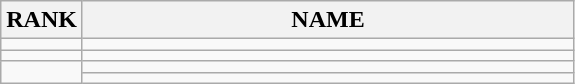<table class="wikitable">
<tr>
<th>RANK</th>
<th style="width: 20em">NAME</th>
</tr>
<tr>
<td align="center"></td>
<td></td>
</tr>
<tr>
<td align="center"></td>
<td></td>
</tr>
<tr>
<td rowspan=2 align="center"></td>
<td></td>
</tr>
<tr>
<td></td>
</tr>
</table>
